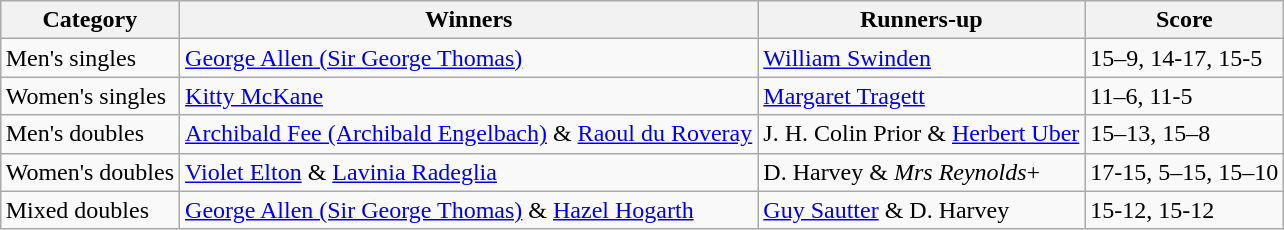<table class=wikitable style="margin:auto;">
<tr>
<th>Category</th>
<th>Winners</th>
<th>Runners-up</th>
<th>Score</th>
</tr>
<tr>
<td>Men's singles</td>
<td> <a href='#'>George Allen (Sir George Thomas)</a></td>
<td> <a href='#'>William Swinden</a></td>
<td>15–9, 14-17, 15-5</td>
</tr>
<tr>
<td>Women's singles</td>
<td> <a href='#'>Kitty McKane</a></td>
<td> <a href='#'>Margaret Tragett</a></td>
<td>11–6, 11-5</td>
</tr>
<tr>
<td>Men's doubles</td>
<td> <a href='#'>Archibald Fee (Archibald Engelbach)</a>  & <a href='#'>Raoul du Roveray</a></td>
<td> J. H. Colin Prior & <a href='#'>Herbert Uber</a></td>
<td>15–13, 15–8</td>
</tr>
<tr>
<td>Women's doubles</td>
<td> <a href='#'>Violet Elton</a> & <a href='#'>Lavinia Radeglia</a></td>
<td> D. Harvey & <em>Mrs Reynolds</em>+</td>
<td>17-15, 5–15, 15–10</td>
</tr>
<tr>
<td>Mixed doubles</td>
<td> <a href='#'>George Allen (Sir George Thomas)</a> & <a href='#'>Hazel Hogarth</a></td>
<td> <a href='#'>Guy Sautter</a> & D. Harvey</td>
<td>15-12, 15-12</td>
</tr>
</table>
